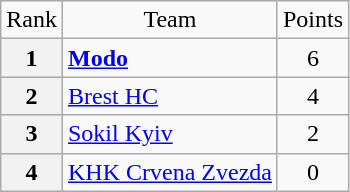<table class="wikitable" style="text-align: center;">
<tr>
<td>Rank</td>
<td>Team</td>
<td>Points</td>
</tr>
<tr>
<th>1</th>
<td style="text-align: left;"> <strong><a href='#'>Modo</a></strong></td>
<td>6</td>
</tr>
<tr>
<th>2</th>
<td style="text-align: left;"> <a href='#'>Brest HC</a></td>
<td>4</td>
</tr>
<tr>
<th>3</th>
<td style="text-align: left;"> <a href='#'>Sokil Kyiv</a></td>
<td>2</td>
</tr>
<tr>
<th>4</th>
<td style="text-align: left;"> <a href='#'>KHK Crvena Zvezda</a></td>
<td>0</td>
</tr>
</table>
